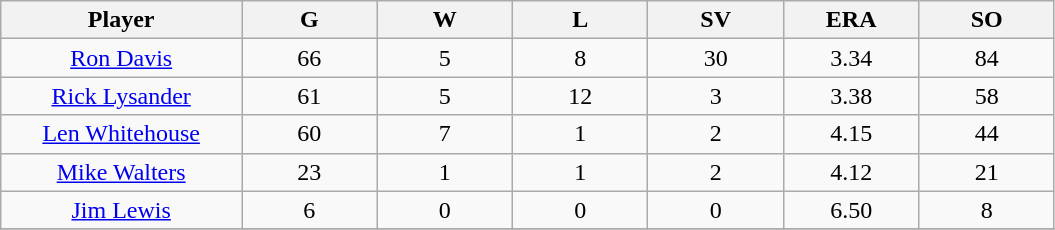<table class="wikitable sortable">
<tr>
<th bgcolor="#DDDDFF" width="16%">Player</th>
<th bgcolor="#DDDDFF" width="9%">G</th>
<th bgcolor="#DDDDFF" width="9%">W</th>
<th bgcolor="#DDDDFF" width="9%">L</th>
<th bgcolor="#DDDDFF" width="9%">SV</th>
<th bgcolor="#DDDDFF" width="9%">ERA</th>
<th bgcolor="#DDDDFF" width="9%">SO</th>
</tr>
<tr align="center">
<td><a href='#'>Ron Davis</a></td>
<td>66</td>
<td>5</td>
<td>8</td>
<td>30</td>
<td>3.34</td>
<td>84</td>
</tr>
<tr align="center">
<td><a href='#'>Rick Lysander</a></td>
<td>61</td>
<td>5</td>
<td>12</td>
<td>3</td>
<td>3.38</td>
<td>58</td>
</tr>
<tr align=center>
<td><a href='#'>Len Whitehouse</a></td>
<td>60</td>
<td>7</td>
<td>1</td>
<td>2</td>
<td>4.15</td>
<td>44</td>
</tr>
<tr align=center>
<td><a href='#'>Mike Walters</a></td>
<td>23</td>
<td>1</td>
<td>1</td>
<td>2</td>
<td>4.12</td>
<td>21</td>
</tr>
<tr align=center>
<td><a href='#'>Jim Lewis</a></td>
<td>6</td>
<td>0</td>
<td>0</td>
<td>0</td>
<td>6.50</td>
<td>8</td>
</tr>
<tr align="center">
</tr>
</table>
